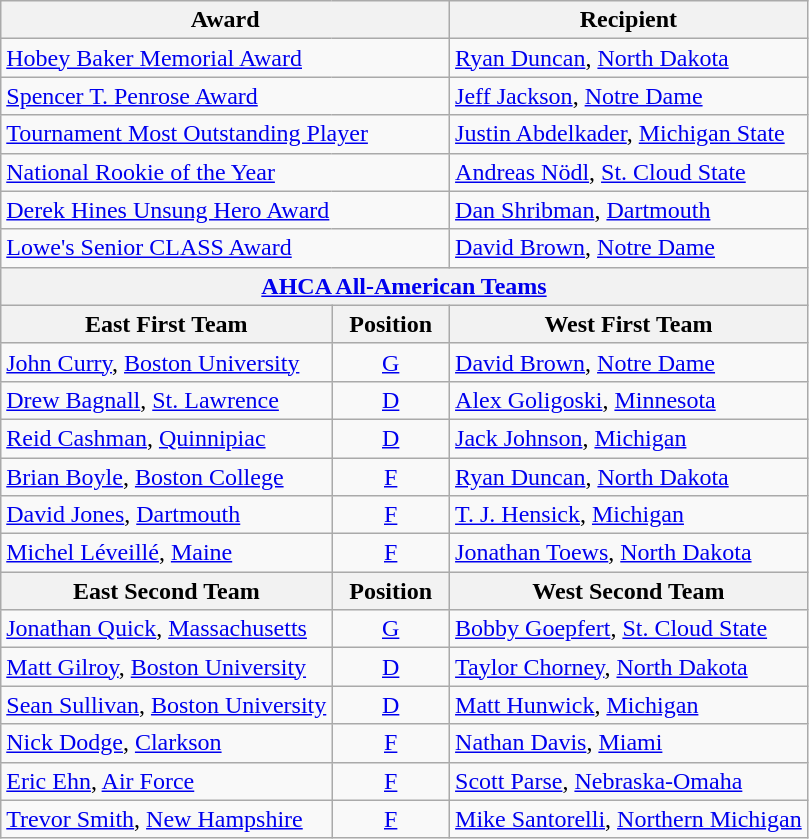<table class="wikitable">
<tr>
<th colspan=2>Award</th>
<th>Recipient</th>
</tr>
<tr>
<td colspan=2><a href='#'>Hobey Baker Memorial Award</a></td>
<td><a href='#'>Ryan Duncan</a>, <a href='#'>North Dakota</a></td>
</tr>
<tr>
<td colspan=2><a href='#'>Spencer T. Penrose Award</a></td>
<td><a href='#'>Jeff Jackson</a>, <a href='#'>Notre Dame</a></td>
</tr>
<tr>
<td colspan=2><a href='#'>Tournament Most Outstanding Player</a></td>
<td><a href='#'>Justin Abdelkader</a>, <a href='#'>Michigan State</a></td>
</tr>
<tr>
<td colspan=2><a href='#'>National Rookie of the Year</a></td>
<td><a href='#'>Andreas Nödl</a>, <a href='#'>St. Cloud State</a></td>
</tr>
<tr>
<td colspan=2><a href='#'>Derek Hines Unsung Hero Award</a></td>
<td><a href='#'>Dan Shribman</a>, <a href='#'>Dartmouth</a></td>
</tr>
<tr>
<td colspan=2><a href='#'>Lowe's Senior CLASS Award</a></td>
<td><a href='#'>David Brown</a>, <a href='#'>Notre Dame</a></td>
</tr>
<tr>
<th colspan=3><a href='#'>AHCA All-American Teams</a></th>
</tr>
<tr>
<th>East First Team</th>
<th>  Position  </th>
<th>West First Team</th>
</tr>
<tr>
<td><a href='#'>John Curry</a>, <a href='#'>Boston University</a></td>
<td align=center><a href='#'>G</a></td>
<td><a href='#'>David Brown</a>, <a href='#'>Notre Dame</a></td>
</tr>
<tr>
<td><a href='#'>Drew Bagnall</a>, <a href='#'>St. Lawrence</a></td>
<td align=center><a href='#'>D</a></td>
<td><a href='#'>Alex Goligoski</a>, <a href='#'>Minnesota</a></td>
</tr>
<tr>
<td><a href='#'>Reid Cashman</a>, <a href='#'>Quinnipiac</a></td>
<td align=center><a href='#'>D</a></td>
<td><a href='#'>Jack Johnson</a>, <a href='#'>Michigan</a></td>
</tr>
<tr>
<td><a href='#'>Brian Boyle</a>, <a href='#'>Boston College</a></td>
<td align=center><a href='#'>F</a></td>
<td><a href='#'>Ryan Duncan</a>, <a href='#'>North Dakota</a></td>
</tr>
<tr>
<td><a href='#'>David Jones</a>, <a href='#'>Dartmouth</a></td>
<td align=center><a href='#'>F</a></td>
<td><a href='#'>T. J. Hensick</a>, <a href='#'>Michigan</a></td>
</tr>
<tr>
<td><a href='#'>Michel Léveillé</a>, <a href='#'>Maine</a></td>
<td align=center><a href='#'>F</a></td>
<td><a href='#'>Jonathan Toews</a>, <a href='#'>North Dakota</a></td>
</tr>
<tr>
<th>East Second Team</th>
<th>  Position  </th>
<th>West Second Team</th>
</tr>
<tr>
<td><a href='#'>Jonathan Quick</a>, <a href='#'>Massachusetts</a></td>
<td align=center><a href='#'>G</a></td>
<td><a href='#'>Bobby Goepfert</a>, <a href='#'>St. Cloud State</a></td>
</tr>
<tr>
<td><a href='#'>Matt Gilroy</a>, <a href='#'>Boston University</a></td>
<td align=center><a href='#'>D</a></td>
<td><a href='#'>Taylor Chorney</a>, <a href='#'>North Dakota</a></td>
</tr>
<tr>
<td><a href='#'>Sean Sullivan</a>, <a href='#'>Boston University</a></td>
<td align=center><a href='#'>D</a></td>
<td><a href='#'>Matt Hunwick</a>, <a href='#'>Michigan</a></td>
</tr>
<tr>
<td><a href='#'>Nick Dodge</a>, <a href='#'>Clarkson</a></td>
<td align=center><a href='#'>F</a></td>
<td><a href='#'>Nathan Davis</a>, <a href='#'>Miami</a></td>
</tr>
<tr>
<td><a href='#'>Eric Ehn</a>, <a href='#'>Air Force</a></td>
<td align=center><a href='#'>F</a></td>
<td><a href='#'>Scott Parse</a>, <a href='#'>Nebraska-Omaha</a></td>
</tr>
<tr>
<td><a href='#'>Trevor Smith</a>, <a href='#'>New Hampshire</a></td>
<td align=center><a href='#'>F</a></td>
<td><a href='#'>Mike Santorelli</a>, <a href='#'>Northern Michigan</a></td>
</tr>
</table>
